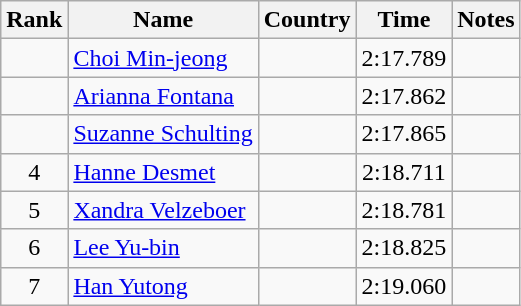<table class="wikitable sortable" style="text-align:center">
<tr>
<th>Rank</th>
<th>Name</th>
<th>Country</th>
<th>Time</th>
<th>Notes</th>
</tr>
<tr>
<td></td>
<td align=left><a href='#'>Choi Min-jeong</a></td>
<td align=left></td>
<td>2:17.789</td>
<td></td>
</tr>
<tr>
<td></td>
<td align=left><a href='#'>Arianna Fontana</a></td>
<td align=left></td>
<td>2:17.862</td>
<td></td>
</tr>
<tr>
<td></td>
<td align=left><a href='#'>Suzanne Schulting</a></td>
<td align=left></td>
<td>2:17.865</td>
<td></td>
</tr>
<tr>
<td>4</td>
<td align=left><a href='#'>Hanne Desmet</a></td>
<td align=left></td>
<td>2:18.711</td>
<td></td>
</tr>
<tr>
<td>5</td>
<td align=left><a href='#'>Xandra Velzeboer</a></td>
<td align=left></td>
<td>2:18.781</td>
<td></td>
</tr>
<tr>
<td>6</td>
<td align=left><a href='#'>Lee Yu-bin</a></td>
<td align=left></td>
<td>2:18.825</td>
<td></td>
</tr>
<tr>
<td>7</td>
<td align=left><a href='#'>Han Yutong</a></td>
<td align=left></td>
<td>2:19.060</td>
<td></td>
</tr>
</table>
